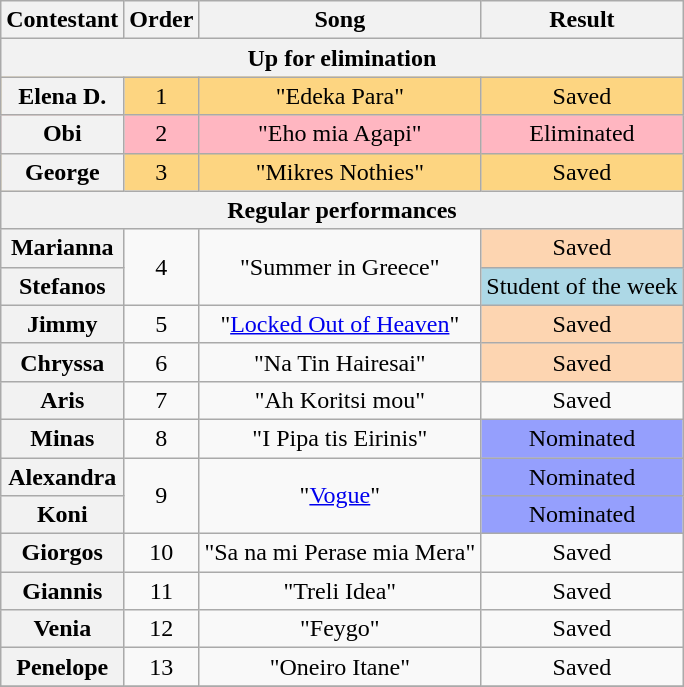<table class="wikitable sortable plainrowheaders" style="text-align:center;">
<tr>
<th scope="col">Contestant</th>
<th scope="col">Order</th>
<th scope="col">Song</th>
<th scope="col">Result</th>
</tr>
<tr>
<th colspan="4">Up for elimination</th>
</tr>
<tr style="background:#fdd581">
<th scope="row">Elena D.</th>
<td>1</td>
<td>"Edeka Para"</td>
<td>Saved</td>
</tr>
<tr style="background:lightpink">
<th scope="row">Obi</th>
<td>2</td>
<td>"Eho mia Agapi"</td>
<td>Eliminated</td>
</tr>
<tr style="background:#fdd581">
<th scope="row">George</th>
<td>3</td>
<td>"Mikres Nothies"</td>
<td>Saved</td>
</tr>
<tr>
<th colspan="4">Regular performances</th>
</tr>
<tr>
<th scope="row">Marianna</th>
<td rowspan="2">4</td>
<td rowspan="2">"Summer in Greece"</td>
<td style="background:#fdd5b1">Saved</td>
</tr>
<tr>
<th scope="row">Stefanos</th>
<td style="background-color: lightblue;">Student of the week</td>
</tr>
<tr>
<th scope="row">Jimmy</th>
<td>5</td>
<td>"<a href='#'>Locked Out of Heaven</a>"</td>
<td style="background:#fdd5b1">Saved</td>
</tr>
<tr>
<th scope="row">Chryssa</th>
<td>6</td>
<td>"Na Tin Hairesai"</td>
<td style="background:#fdd5b1">Saved</td>
</tr>
<tr>
<th scope="row">Aris</th>
<td>7</td>
<td>"Ah Koritsi mou"</td>
<td>Saved</td>
</tr>
<tr>
<th scope="row">Minas</th>
<td>8</td>
<td>"I Pipa tis Eirinis"</td>
<td style="background:#959ffd">Nominated</td>
</tr>
<tr>
<th scope="row">Alexandra</th>
<td rowspan="2">9</td>
<td rowspan="2">"<a href='#'>Vogue</a>"</td>
<td style="background:#959ffd">Nominated</td>
</tr>
<tr>
<th scope="row">Koni</th>
<td style="background:#959ffd">Nominated</td>
</tr>
<tr>
<th scope="row">Giorgos</th>
<td>10</td>
<td>"Sa na mi Perase mia Mera"</td>
<td>Saved</td>
</tr>
<tr>
<th scope="row">Giannis</th>
<td>11</td>
<td>"Treli Idea"</td>
<td>Saved</td>
</tr>
<tr>
<th scope="row">Venia</th>
<td>12</td>
<td>"Feygo"</td>
<td>Saved</td>
</tr>
<tr>
<th scope="row">Penelope</th>
<td>13</td>
<td>"Oneiro Itane"</td>
<td>Saved</td>
</tr>
<tr>
</tr>
</table>
